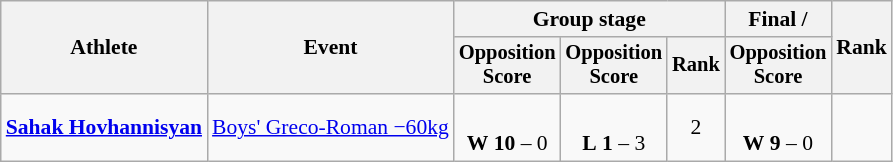<table class="wikitable" style="font-size:90%">
<tr>
<th rowspan=2>Athlete</th>
<th rowspan=2>Event</th>
<th colspan=3>Group stage</th>
<th>Final / </th>
<th rowspan=2>Rank</th>
</tr>
<tr style="font-size:95%">
<th>Opposition<br>Score</th>
<th>Opposition<br>Score</th>
<th>Rank</th>
<th>Opposition<br>Score</th>
</tr>
<tr align=center>
<td align=left><strong><a href='#'>Sahak Hovhannisyan</a></strong></td>
<td align=left><a href='#'>Boys' Greco-Roman −60kg</a></td>
<td><br><strong>W</strong> <strong>10</strong> – 0 <sup></sup></td>
<td><br><strong>L</strong> <strong>1</strong> – 3 <sup></sup></td>
<td>2 </td>
<td><br><strong>W</strong> <strong>9</strong> – 0 <sup></sup></td>
<td></td>
</tr>
</table>
